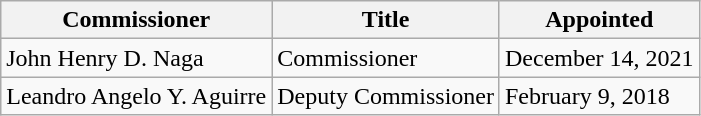<table class="wikitable">
<tr>
<th>Commissioner</th>
<th>Title</th>
<th>Appointed</th>
</tr>
<tr>
<td>John Henry D. Naga</td>
<td>Commissioner</td>
<td>December 14, 2021</td>
</tr>
<tr>
<td>Leandro Angelo Y. Aguirre</td>
<td>Deputy Commissioner</td>
<td>February 9, 2018</td>
</tr>
</table>
